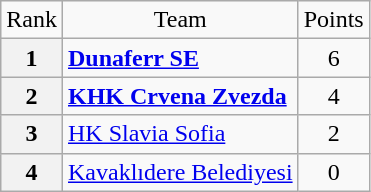<table class="wikitable" style="text-align: center;">
<tr>
<td>Rank</td>
<td>Team</td>
<td>Points</td>
</tr>
<tr>
<th>1</th>
<td style="text-align: left;"> <strong><a href='#'>Dunaferr SE</a></strong></td>
<td>6</td>
</tr>
<tr>
<th>2</th>
<td style="text-align: left;"> <strong><a href='#'>KHK Crvena Zvezda</a></strong></td>
<td>4</td>
</tr>
<tr>
<th>3</th>
<td style="text-align: left;"> <a href='#'>HK Slavia Sofia</a></td>
<td>2</td>
</tr>
<tr>
<th>4</th>
<td style="text-align: left;"> <a href='#'>Kavaklıdere Belediyesi</a></td>
<td>0</td>
</tr>
</table>
